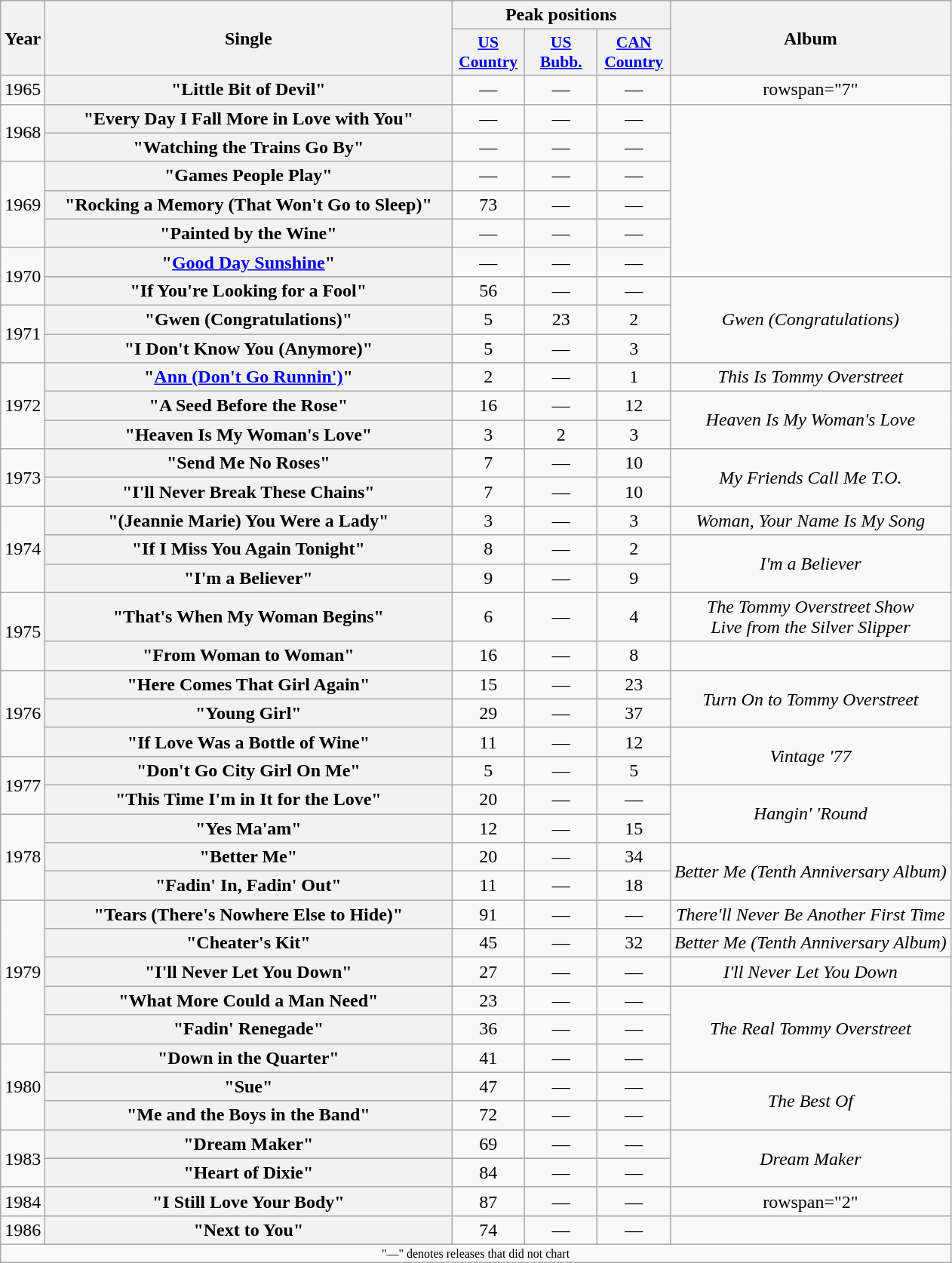<table class="wikitable plainrowheaders" style="text-align:center;">
<tr>
<th rowspan="2">Year</th>
<th rowspan="2" style="width:22em;">Single</th>
<th colspan="3">Peak positions</th>
<th rowspan="2">Album</th>
</tr>
<tr>
<th scope="col" style="width:4em; font-size:90%;"><a href='#'>US Country</a><br></th>
<th scope="col" style="width:4em; font-size:90%;"><a href='#'>US Bubb.</a><br></th>
<th scope="col" style="width:4em; font-size:90%;"><a href='#'>CAN Country</a><br></th>
</tr>
<tr>
<td>1965</td>
<th scope="row">"Little Bit of Devil"</th>
<td>—</td>
<td>—</td>
<td>—</td>
<td>rowspan="7" </td>
</tr>
<tr>
<td rowspan="2">1968</td>
<th scope="row">"Every Day I Fall More in Love with You"</th>
<td>—</td>
<td>—</td>
<td>—</td>
</tr>
<tr>
<th scope="row">"Watching the Trains Go By"</th>
<td>—</td>
<td>—</td>
<td>—</td>
</tr>
<tr>
<td rowspan="3">1969</td>
<th scope="row">"Games People Play"</th>
<td>—</td>
<td>—</td>
<td>—</td>
</tr>
<tr>
<th scope="row">"Rocking a Memory (That Won't Go to Sleep)"</th>
<td>73</td>
<td>—</td>
<td>—</td>
</tr>
<tr>
<th scope="row">"Painted by the Wine"</th>
<td>—</td>
<td>—</td>
<td>—</td>
</tr>
<tr>
<td rowspan="2">1970</td>
<th scope="row">"<a href='#'>Good Day Sunshine</a>" </th>
<td>—</td>
<td>—</td>
<td>—</td>
</tr>
<tr>
<th scope="row">"If You're Looking for a Fool"</th>
<td>56</td>
<td>—</td>
<td>—</td>
<td rowspan="3"><em>Gwen (Congratulations)</em></td>
</tr>
<tr>
<td rowspan="2">1971</td>
<th scope="row">"Gwen (Congratulations)"</th>
<td>5</td>
<td>23</td>
<td>2</td>
</tr>
<tr>
<th scope="row">"I Don't Know You (Anymore)"</th>
<td>5</td>
<td>—</td>
<td>3</td>
</tr>
<tr>
<td rowspan="3">1972</td>
<th scope="row">"<a href='#'>Ann (Don't Go Runnin')</a>"</th>
<td>2</td>
<td>—</td>
<td>1</td>
<td><em>This Is Tommy Overstreet</em></td>
</tr>
<tr>
<th scope="row">"A Seed Before the Rose"</th>
<td>16</td>
<td>—</td>
<td>12</td>
<td rowspan="2"><em>Heaven Is My Woman's Love</em></td>
</tr>
<tr>
<th scope="row">"Heaven Is My Woman's Love"</th>
<td>3</td>
<td>2</td>
<td>3</td>
</tr>
<tr>
<td rowspan="2">1973</td>
<th scope="row">"Send Me No Roses"</th>
<td>7</td>
<td>—</td>
<td>10</td>
<td rowspan="2"><em>My Friends Call Me T.O.</em></td>
</tr>
<tr>
<th scope="row">"I'll Never Break These Chains"</th>
<td>7</td>
<td>—</td>
<td>10</td>
</tr>
<tr>
<td rowspan="3">1974</td>
<th scope="row">"(Jeannie Marie) You Were a Lady"</th>
<td>3</td>
<td>—</td>
<td>3</td>
<td><em>Woman, Your Name Is My Song</em></td>
</tr>
<tr>
<th scope="row">"If I Miss You Again Tonight"</th>
<td>8</td>
<td>—</td>
<td>2</td>
<td rowspan="2"><em>I'm a Believer</em></td>
</tr>
<tr>
<th scope="row">"I'm a Believer"</th>
<td>9</td>
<td>—</td>
<td>9</td>
</tr>
<tr>
<td rowspan="2">1975</td>
<th scope="row">"That's When My Woman Begins"</th>
<td>6</td>
<td>—</td>
<td>4</td>
<td><em>The Tommy Overstreet Show<br>Live from the Silver Slipper</em></td>
</tr>
<tr>
<th scope="row">"From Woman to Woman"</th>
<td>16</td>
<td>—</td>
<td>8</td>
<td></td>
</tr>
<tr>
<td rowspan="3">1976</td>
<th scope="row">"Here Comes That Girl Again"</th>
<td>15</td>
<td>—</td>
<td>23</td>
<td rowspan="2"><em>Turn On to Tommy Overstreet</em></td>
</tr>
<tr>
<th scope="row">"Young Girl"</th>
<td>29</td>
<td>—</td>
<td>37</td>
</tr>
<tr>
<th scope="row">"If Love Was a Bottle of Wine"</th>
<td>11</td>
<td>—</td>
<td>12</td>
<td rowspan="2"><em>Vintage '77</em></td>
</tr>
<tr>
<td rowspan="2">1977</td>
<th scope="row">"Don't Go City Girl On Me"</th>
<td>5</td>
<td>—</td>
<td>5</td>
</tr>
<tr>
<th scope="row">"This Time I'm in It for the Love"</th>
<td>20</td>
<td>—</td>
<td>—</td>
<td rowspan="2"><em>Hangin' 'Round</em></td>
</tr>
<tr>
<td rowspan="3">1978</td>
<th scope="row">"Yes Ma'am"</th>
<td>12</td>
<td>—</td>
<td>15</td>
</tr>
<tr>
<th scope="row">"Better Me"</th>
<td>20</td>
<td>—</td>
<td>34</td>
<td rowspan="2"><em>Better Me (Tenth Anniversary Album)</em></td>
</tr>
<tr>
<th scope="row">"Fadin' In, Fadin' Out"</th>
<td>11</td>
<td>—</td>
<td>18</td>
</tr>
<tr>
<td rowspan="5">1979</td>
<th scope="row">"Tears (There's Nowhere Else to Hide)"<br></th>
<td>91</td>
<td>—</td>
<td>—</td>
<td><em>There'll Never Be Another First Time</em></td>
</tr>
<tr>
<th scope="row">"Cheater's Kit"</th>
<td>45</td>
<td>—</td>
<td>32</td>
<td><em>Better Me (Tenth Anniversary Album)</em></td>
</tr>
<tr>
<th scope="row">"I'll Never Let You Down"</th>
<td>27</td>
<td>—</td>
<td>—</td>
<td><em>I'll Never Let You Down</em></td>
</tr>
<tr>
<th scope="row">"What More Could a Man Need"</th>
<td>23</td>
<td>—</td>
<td>—</td>
<td rowspan="3"><em>The Real Tommy Overstreet</em></td>
</tr>
<tr>
<th scope="row">"Fadin' Renegade"</th>
<td>36</td>
<td>—</td>
<td>—</td>
</tr>
<tr>
<td rowspan="3">1980</td>
<th scope="row">"Down in the Quarter"</th>
<td>41</td>
<td>—</td>
<td>—</td>
</tr>
<tr>
<th scope="row">"Sue"</th>
<td>47</td>
<td>—</td>
<td>—</td>
<td rowspan="2"><em>The Best Of</em></td>
</tr>
<tr>
<th scope="row">"Me and the Boys in the Band"</th>
<td>72</td>
<td>—</td>
<td>—</td>
</tr>
<tr>
<td rowspan="2">1983</td>
<th scope="row">"Dream Maker"</th>
<td>69</td>
<td>—</td>
<td>—</td>
<td rowspan="2"><em>Dream Maker</em></td>
</tr>
<tr>
<th scope="row">"Heart of Dixie"</th>
<td>84</td>
<td>—</td>
<td>—</td>
</tr>
<tr>
<td>1984</td>
<th scope="row">"I Still Love Your Body"</th>
<td>87</td>
<td>—</td>
<td>—</td>
<td>rowspan="2" </td>
</tr>
<tr>
<td>1986</td>
<th scope="row">"Next to You"</th>
<td>74</td>
<td>—</td>
<td>—</td>
</tr>
<tr>
<td colspan="6" style="font-size:8pt">"—" denotes releases that did not chart</td>
</tr>
</table>
